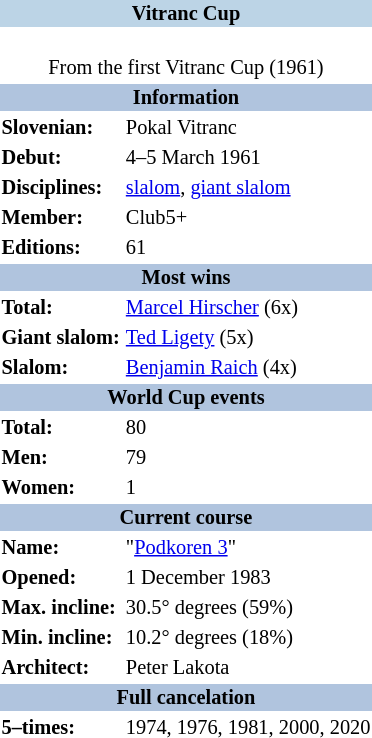<table border=0 class="toccolours float-right" align="right" style="margin:0 0 0.5em 1em; font-size: 85%;">
<tr>
<th bgcolor=#BCD4E6 colspan=2 align="center">Vitranc Cup</th>
</tr>
<tr>
<td align="center" colspan=2><br>From the first Vitranc Cup (1961)</td>
</tr>
<tr>
<th bgcolor=#b0c4de colspan=2 align="center">Information</th>
</tr>
<tr>
<td><strong>Slovenian:</strong></td>
<td>Pokal Vitranc</td>
</tr>
<tr>
<td><strong>Debut:</strong></td>
<td>4–5 March 1961</td>
</tr>
<tr>
<td><strong>Disciplines:</strong></td>
<td><a href='#'>slalom</a>, <a href='#'>giant slalom</a></td>
</tr>
<tr>
<td><strong>Member:</strong></td>
<td>Club5+</td>
</tr>
<tr>
<td><strong>Editions:</strong></td>
<td>61</td>
</tr>
<tr>
<th bgcolor=#b0c4de colspan=2 align="center">Most wins</th>
</tr>
<tr>
<td><strong>Total:</strong></td>
<td> <a href='#'>Marcel Hirscher</a> (6x)</td>
</tr>
<tr>
<td><strong>Giant slalom:</strong></td>
<td> <a href='#'>Ted Ligety</a> (5x)</td>
</tr>
<tr>
<td><strong>Slalom:</strong></td>
<td> <a href='#'>Benjamin Raich</a> (4x)</td>
</tr>
<tr>
<th bgcolor=#b0c4de colspan=2 align="center">World Cup events</th>
</tr>
<tr>
<td><strong>Total:</strong></td>
<td>80</td>
</tr>
<tr>
<td><strong>Men:</strong></td>
<td>79</td>
</tr>
<tr>
<td><strong>Women:</strong></td>
<td>1</td>
</tr>
<tr>
<th bgcolor=#b0c4de colspan=2 align="center">Current course</th>
</tr>
<tr>
<td><strong>Name:</strong></td>
<td>"<a href='#'>Podkoren 3</a>"</td>
</tr>
<tr>
<td><strong>Opened:</strong></td>
<td>1 December 1983</td>
</tr>
<tr>
<td><strong>Max. incline:</strong></td>
<td>30.5° degrees (59%)</td>
</tr>
<tr>
<td><strong>Min. incline:</strong></td>
<td>10.2° degrees (18%)</td>
</tr>
<tr>
<td><strong>Architect:</strong></td>
<td> Peter Lakota</td>
</tr>
<tr>
<th bgcolor=#b0c4de colspan=2 align="center">Full cancelation</th>
</tr>
<tr>
<td><strong>5–times:</strong></td>
<td>1974, 1976, 1981, 2000, 2020</td>
</tr>
</table>
